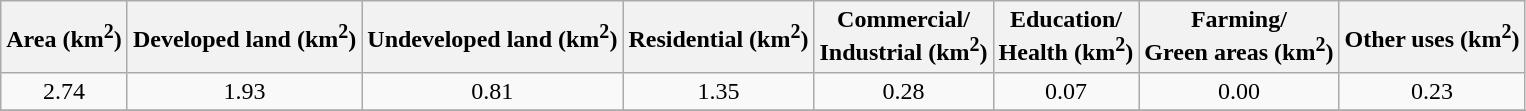<table class="wikitable" style="text-align: center;">
<tr>
<th>Area (km<sup>2</sup>)</th>
<th>Developed land (km<sup>2</sup>)</th>
<th>Undeveloped land (km<sup>2</sup>)</th>
<th>Residential (km<sup>2</sup>)</th>
<th>Commercial/<br> Industrial (km<sup>2</sup>)</th>
<th>Education/<br> Health (km<sup>2</sup>)</th>
<th>Farming/<br> Green areas (km<sup>2</sup>)</th>
<th>Other uses (km<sup>2</sup>)</th>
</tr>
<tr>
<td>2.74</td>
<td>1.93</td>
<td>0.81</td>
<td>1.35</td>
<td>0.28</td>
<td>0.07</td>
<td>0.00</td>
<td>0.23</td>
</tr>
<tr>
</tr>
</table>
